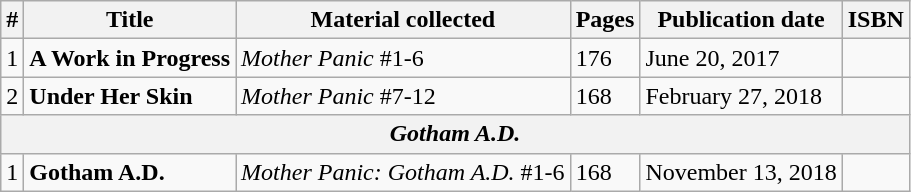<table class="wikitable">
<tr>
<th>#</th>
<th>Title</th>
<th>Material collected</th>
<th>Pages</th>
<th>Publication date</th>
<th>ISBN</th>
</tr>
<tr>
<td>1</td>
<td><strong>A Work in Progress</strong></td>
<td><em>Mother Panic</em> #1-6</td>
<td>176</td>
<td>June 20, 2017</td>
<td></td>
</tr>
<tr>
<td>2</td>
<td><strong>Under Her Skin</strong></td>
<td><em>Mother Panic</em> #7-12</td>
<td>168</td>
<td>February 27, 2018</td>
<td></td>
</tr>
<tr>
<th colspan="6"><em>Gotham A.D.</em></th>
</tr>
<tr>
<td>1</td>
<td><strong>Gotham A.D.</strong></td>
<td><em>Mother Panic: Gotham A.D.</em> #1-6</td>
<td>168</td>
<td>November 13, 2018</td>
<td></td>
</tr>
</table>
